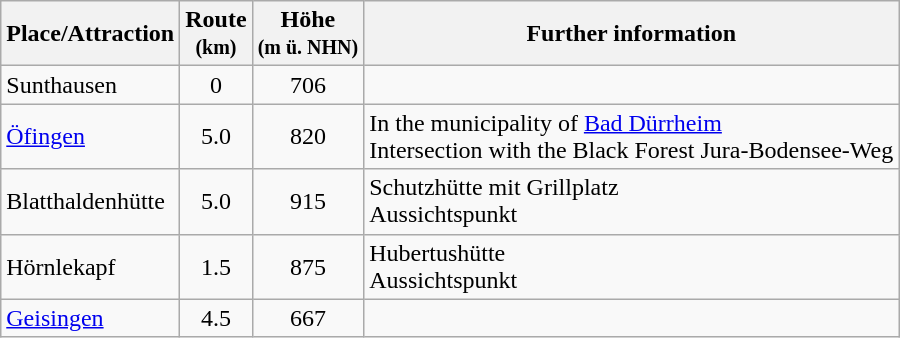<table class="wikitable toptextcells">
<tr class="hintergrundfarbe5">
<th>Place/Attraction</th>
<th>Route<br><small>(km)</small></th>
<th>Höhe<br><small>(m ü. NHN)</small></th>
<th class="unsortable">Further information</th>
</tr>
<tr>
<td>Sunthausen</td>
<td style="text-align:center">0</td>
<td style="text-align:center">706</td>
<td></td>
</tr>
<tr>
<td><a href='#'>Öfingen</a></td>
<td style="text-align:center">5.0</td>
<td style="text-align:center">820</td>
<td>In the municipality of <a href='#'>Bad Dürrheim</a><br>Intersection with the Black Forest Jura-Bodensee-Weg</td>
</tr>
<tr>
<td>Blatthaldenhütte</td>
<td style="text-align:center">5.0</td>
<td style="text-align:center">915</td>
<td>Schutzhütte mit Grillplatz<br>Aussichtspunkt</td>
</tr>
<tr>
<td>Hörnlekapf</td>
<td style="text-align:center">1.5</td>
<td style="text-align:center">875</td>
<td>Hubertushütte<br>Aussichtspunkt</td>
</tr>
<tr>
<td><a href='#'>Geisingen</a></td>
<td style="text-align:center">4.5</td>
<td style="text-align:center">667</td>
<td></td>
</tr>
</table>
